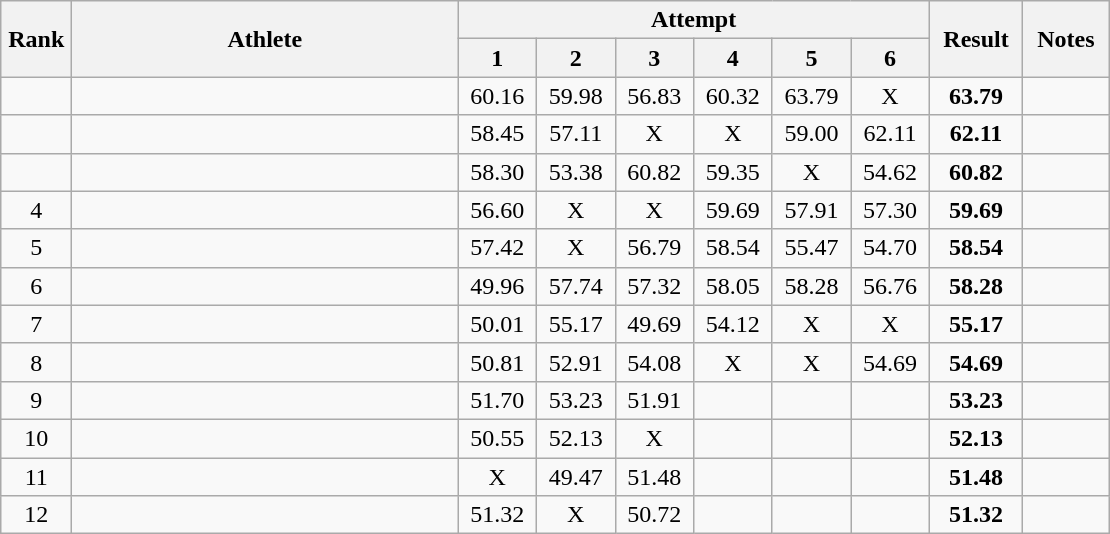<table class="wikitable" style="text-align:center">
<tr>
<th rowspan=2 width=40>Rank</th>
<th rowspan=2 width=250>Athlete</th>
<th colspan=6>Attempt</th>
<th rowspan=2 width=55>Result</th>
<th rowspan=2 width=50>Notes</th>
</tr>
<tr>
<th width=45>1</th>
<th width=45>2</th>
<th width=45>3</th>
<th width=45>4</th>
<th width=45>5</th>
<th width=45>6</th>
</tr>
<tr>
<td></td>
<td align=left></td>
<td>60.16</td>
<td>59.98</td>
<td>56.83</td>
<td>60.32</td>
<td>63.79</td>
<td>X</td>
<td><strong>63.79</strong></td>
<td></td>
</tr>
<tr>
<td></td>
<td align=left></td>
<td>58.45</td>
<td>57.11</td>
<td>X</td>
<td>X</td>
<td>59.00</td>
<td>62.11</td>
<td><strong>62.11</strong></td>
<td></td>
</tr>
<tr>
<td></td>
<td align=left></td>
<td>58.30</td>
<td>53.38</td>
<td>60.82</td>
<td>59.35</td>
<td>X</td>
<td>54.62</td>
<td><strong>60.82</strong></td>
<td></td>
</tr>
<tr>
<td>4</td>
<td align=left></td>
<td>56.60</td>
<td>X</td>
<td>X</td>
<td>59.69</td>
<td>57.91</td>
<td>57.30</td>
<td><strong>59.69</strong></td>
<td></td>
</tr>
<tr>
<td>5</td>
<td align=left></td>
<td>57.42</td>
<td>X</td>
<td>56.79</td>
<td>58.54</td>
<td>55.47</td>
<td>54.70</td>
<td><strong>58.54</strong></td>
<td></td>
</tr>
<tr>
<td>6</td>
<td align=left></td>
<td>49.96</td>
<td>57.74</td>
<td>57.32</td>
<td>58.05</td>
<td>58.28</td>
<td>56.76</td>
<td><strong>58.28</strong></td>
<td></td>
</tr>
<tr>
<td>7</td>
<td align=left></td>
<td>50.01</td>
<td>55.17</td>
<td>49.69</td>
<td>54.12</td>
<td>X</td>
<td>X</td>
<td><strong>55.17</strong></td>
<td></td>
</tr>
<tr>
<td>8</td>
<td align=left></td>
<td>50.81</td>
<td>52.91</td>
<td>54.08</td>
<td>X</td>
<td>X</td>
<td>54.69</td>
<td><strong>54.69</strong></td>
<td></td>
</tr>
<tr>
<td>9</td>
<td align=left></td>
<td>51.70</td>
<td>53.23</td>
<td>51.91</td>
<td></td>
<td></td>
<td></td>
<td><strong>53.23</strong></td>
<td></td>
</tr>
<tr>
<td>10</td>
<td align=left></td>
<td>50.55</td>
<td>52.13</td>
<td>X</td>
<td></td>
<td></td>
<td></td>
<td><strong>52.13</strong></td>
<td></td>
</tr>
<tr>
<td>11</td>
<td align=left></td>
<td>X</td>
<td>49.47</td>
<td>51.48</td>
<td></td>
<td></td>
<td></td>
<td><strong>51.48</strong></td>
<td></td>
</tr>
<tr>
<td>12</td>
<td align=left></td>
<td>51.32</td>
<td>X</td>
<td>50.72</td>
<td></td>
<td></td>
<td></td>
<td><strong>51.32</strong></td>
<td></td>
</tr>
</table>
